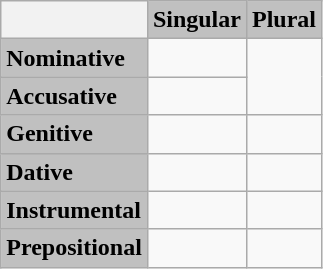<table class="wikitable" style="float:left; margin-right:0.5em">
<tr>
<th></th>
<th style="background:#C0C0C0">Singular</th>
<th style="background:#C0C0C0">Plural</th>
</tr>
<tr>
<td style="background:#C0C0C0"><strong>Nominative</strong></td>
<td></td>
<td rowspan="2"></td>
</tr>
<tr>
<td style="background:#C0C0C0"><strong>Accusative</strong></td>
<td></td>
</tr>
<tr>
<td style="background:#C0C0C0"><strong>Genitive</strong></td>
<td></td>
<td></td>
</tr>
<tr>
<td style="background:#C0C0C0"><strong>Dative</strong></td>
<td></td>
<td></td>
</tr>
<tr>
<td style="background:#C0C0C0"><strong>Instrumental</strong></td>
<td></td>
<td></td>
</tr>
<tr>
<td style="background:#C0C0C0"><strong>Prepositional</strong></td>
<td></td>
<td></td>
</tr>
</table>
